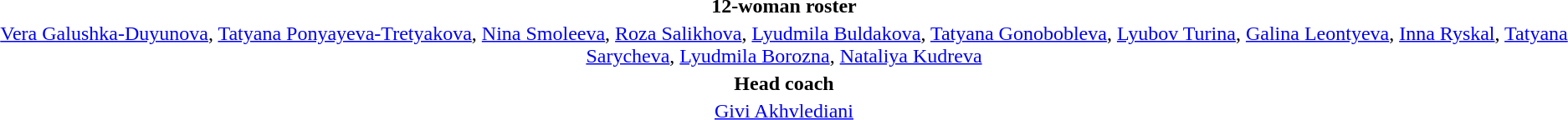<table style="text-align:center; margin-top:2em; margin-left:auto; margin-right:auto">
<tr>
<td><strong>12-woman roster</strong></td>
</tr>
<tr>
<td><a href='#'>Vera Galushka-Duyunova</a>, <a href='#'>Tatyana Ponyayeva-Tretyakova</a>, <a href='#'>Nina Smoleeva</a>, <a href='#'>Roza Salikhova</a>, <a href='#'>Lyudmila Buldakova</a>, <a href='#'>Tatyana Gonobobleva</a>, <a href='#'>Lyubov Turina</a>, <a href='#'>Galina Leontyeva</a>, <a href='#'>Inna Ryskal</a>, <a href='#'>Tatyana Sarycheva</a>, <a href='#'>Lyudmila Borozna</a>, <a href='#'>Nataliya Kudreva</a></td>
</tr>
<tr>
<td><strong>Head coach</strong></td>
</tr>
<tr>
<td><a href='#'>Givi Akhvlediani</a></td>
</tr>
</table>
